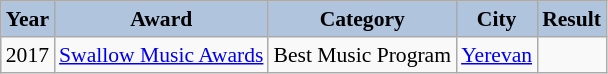<table class="wikitable" style="font-size:90%;">
<tr>
<th style="background:#B0C4DE;"><strong>Year</strong></th>
<th style="background:#B0C4DE;"><strong>Award</strong></th>
<th style="background:#B0C4DE;"><strong>Category</strong></th>
<th style="background:#B0C4DE;"><strong>City</strong></th>
<th style="background:#B0C4DE;"><strong>Result</strong></th>
</tr>
<tr>
<td>2017</td>
<td><a href='#'>Swallow Music Awards</a></td>
<td>Best Music Program</td>
<td><a href='#'>Yerevan</a></td>
<td></td>
</tr>
</table>
